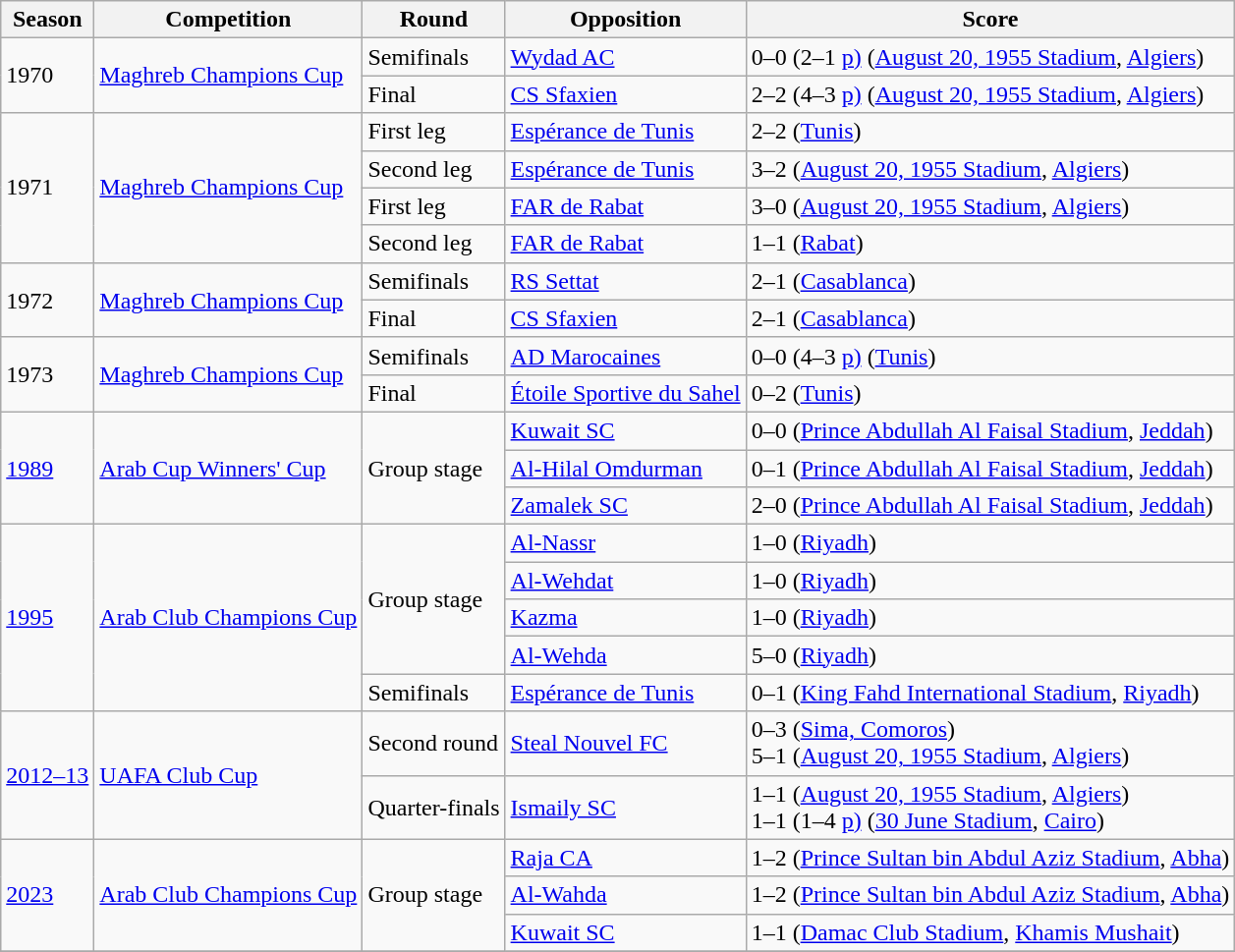<table class="sortable plainrowheaders wikitable">
<tr>
<th scope=col>Season</th>
<th scope=col>Competition</th>
<th scope=col>Round</th>
<th scope=col>Opposition</th>
<th scope=col>Score</th>
</tr>
<tr>
<td rowspan="2">1970</td>
<td rowspan="2"><a href='#'>Maghreb Champions Cup</a></td>
<td>Semifinals</td>
<td> <a href='#'>Wydad AC</a></td>
<td>0–0 (2–1 <a href='#'>p)</a> (<a href='#'>August 20, 1955 Stadium</a>, <a href='#'>Algiers</a>)</td>
</tr>
<tr>
<td>Final</td>
<td> <a href='#'>CS Sfaxien</a></td>
<td>2–2 (4–3 <a href='#'>p)</a> (<a href='#'>August 20, 1955 Stadium</a>, <a href='#'>Algiers</a>)</td>
</tr>
<tr>
<td rowspan="4">1971</td>
<td rowspan="4"><a href='#'>Maghreb Champions Cup</a></td>
<td>First leg</td>
<td> <a href='#'>Espérance de Tunis</a></td>
<td>2–2 (<a href='#'>Tunis</a>)</td>
</tr>
<tr>
<td>Second leg</td>
<td> <a href='#'>Espérance de Tunis</a></td>
<td>3–2 (<a href='#'>August 20, 1955 Stadium</a>, <a href='#'>Algiers</a>)</td>
</tr>
<tr>
<td>First leg</td>
<td> <a href='#'>FAR de Rabat</a></td>
<td>3–0 (<a href='#'>August 20, 1955 Stadium</a>, <a href='#'>Algiers</a>)</td>
</tr>
<tr>
<td>Second leg</td>
<td> <a href='#'>FAR de Rabat</a></td>
<td>1–1 (<a href='#'>Rabat</a>)</td>
</tr>
<tr>
<td rowspan="2">1972</td>
<td rowspan="2"><a href='#'>Maghreb Champions Cup</a></td>
<td>Semifinals</td>
<td> <a href='#'>RS Settat</a></td>
<td>2–1 (<a href='#'>Casablanca</a>)</td>
</tr>
<tr>
<td>Final</td>
<td> <a href='#'>CS Sfaxien</a></td>
<td>2–1 (<a href='#'>Casablanca</a>)</td>
</tr>
<tr>
<td rowspan="2">1973</td>
<td rowspan="2"><a href='#'>Maghreb Champions Cup</a></td>
<td>Semifinals</td>
<td> <a href='#'>AD Marocaines</a></td>
<td>0–0 (4–3 <a href='#'>p)</a> (<a href='#'>Tunis</a>)</td>
</tr>
<tr>
<td>Final</td>
<td> <a href='#'>Étoile Sportive du Sahel</a></td>
<td>0–2 (<a href='#'>Tunis</a>)</td>
</tr>
<tr>
<td rowspan="3"><a href='#'>1989</a></td>
<td rowspan="3"><a href='#'>Arab Cup Winners' Cup</a></td>
<td rowspan="3">Group stage</td>
<td> <a href='#'>Kuwait SC</a></td>
<td>0–0 (<a href='#'>Prince Abdullah Al Faisal Stadium</a>, <a href='#'>Jeddah</a>)</td>
</tr>
<tr>
<td> <a href='#'>Al-Hilal Omdurman</a></td>
<td>0–1 (<a href='#'>Prince Abdullah Al Faisal Stadium</a>, <a href='#'>Jeddah</a>)</td>
</tr>
<tr>
<td> <a href='#'>Zamalek SC</a></td>
<td>2–0 (<a href='#'>Prince Abdullah Al Faisal Stadium</a>, <a href='#'>Jeddah</a>)</td>
</tr>
<tr>
<td rowspan="5"><a href='#'>1995</a></td>
<td rowspan="5"><a href='#'>Arab Club Champions Cup</a></td>
<td rowspan="4">Group stage</td>
<td> <a href='#'>Al-Nassr</a></td>
<td>1–0 (<a href='#'>Riyadh</a>)</td>
</tr>
<tr>
<td> <a href='#'>Al-Wehdat</a></td>
<td>1–0 (<a href='#'>Riyadh</a>)</td>
</tr>
<tr>
<td> <a href='#'>Kazma</a></td>
<td>1–0 (<a href='#'>Riyadh</a>)</td>
</tr>
<tr>
<td> <a href='#'>Al-Wehda</a></td>
<td>5–0 (<a href='#'>Riyadh</a>)</td>
</tr>
<tr>
<td>Semifinals</td>
<td> <a href='#'>Espérance de Tunis</a></td>
<td>0–1 (<a href='#'>King Fahd International Stadium</a>, <a href='#'>Riyadh</a>)</td>
</tr>
<tr>
<td rowspan="2"><a href='#'>2012–13</a></td>
<td rowspan="2"><a href='#'>UAFA Club Cup</a></td>
<td>Second round</td>
<td> <a href='#'>Steal Nouvel FC</a></td>
<td>0–3 (<a href='#'>Sima, Comoros</a>)<br> 5–1 (<a href='#'>August 20, 1955 Stadium</a>, <a href='#'>Algiers</a>)</td>
</tr>
<tr>
<td>Quarter-finals</td>
<td> <a href='#'>Ismaily SC</a></td>
<td>1–1 (<a href='#'>August 20, 1955 Stadium</a>, <a href='#'>Algiers</a>)<br> 1–1 (1–4 <a href='#'>p)</a> (<a href='#'>30 June Stadium</a>, <a href='#'>Cairo</a>)</td>
</tr>
<tr>
<td rowspan="3"><a href='#'>2023</a></td>
<td rowspan="3"><a href='#'>Arab Club Champions Cup</a></td>
<td rowspan="3">Group stage</td>
<td> <a href='#'>Raja CA</a></td>
<td>1–2 (<a href='#'>Prince Sultan bin Abdul Aziz Stadium</a>, <a href='#'>Abha</a>)</td>
</tr>
<tr>
<td> <a href='#'>Al-Wahda</a></td>
<td>1–2 (<a href='#'>Prince Sultan bin Abdul Aziz Stadium</a>, <a href='#'>Abha</a>)</td>
</tr>
<tr>
<td> <a href='#'>Kuwait SC</a></td>
<td>1–1 (<a href='#'>Damac Club Stadium</a>, <a href='#'>Khamis Mushait</a>)</td>
</tr>
<tr>
</tr>
</table>
